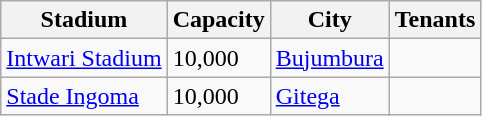<table class="wikitable sortable">
<tr>
<th>Stadium</th>
<th>Capacity</th>
<th>City</th>
<th>Tenants</th>
</tr>
<tr>
<td><a href='#'>Intwari Stadium</a></td>
<td>10,000</td>
<td><a href='#'>Bujumbura</a></td>
<td></td>
</tr>
<tr>
<td><a href='#'>Stade Ingoma</a></td>
<td>10,000</td>
<td><a href='#'>Gitega</a></td>
<td></td>
</tr>
</table>
